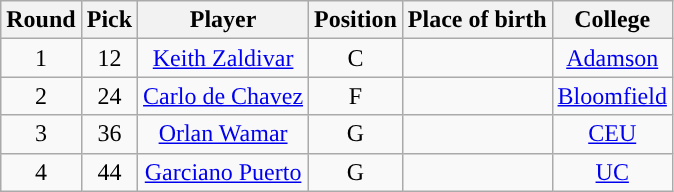<table class="wikitable sortable sortable" style="text-align:center">
<tr>
<th>Round</th>
<th>Pick</th>
<th>Player</th>
<th>Position</th>
<th>Place of birth</th>
<th>College</th>
</tr>
<tr>
<td>1</td>
<td>12</td>
<td><a href='#'>Keith Zaldivar</a></td>
<td>C</td>
<td></td>
<td><a href='#'>Adamson</a></td>
</tr>
<tr>
<td>2</td>
<td>24</td>
<td><a href='#'>Carlo de Chavez</a></td>
<td>F</td>
<td></td>
<td><a href='#'>Bloomfield</a></td>
</tr>
<tr>
<td>3</td>
<td>36</td>
<td><a href='#'>Orlan Wamar</a></td>
<td>G</td>
<td></td>
<td><a href='#'>CEU</a></td>
</tr>
<tr>
<td>4</td>
<td>44</td>
<td><a href='#'>Garciano Puerto</a></td>
<td>G</td>
<td></td>
<td><a href='#'>UC</a></td>
</tr>
</table>
